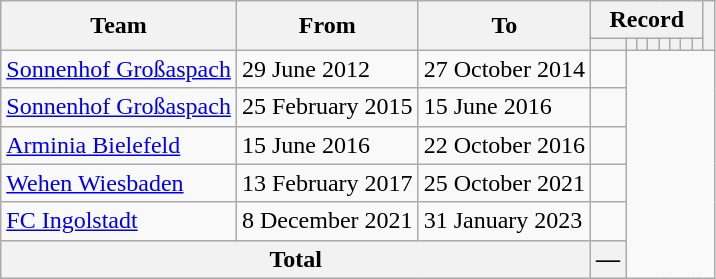<table class="wikitable" style="text-align: center">
<tr>
<th rowspan="2">Team</th>
<th rowspan="2">From</th>
<th rowspan="2">To</th>
<th colspan="8">Record</th>
<th rowspan=2></th>
</tr>
<tr>
<th></th>
<th></th>
<th></th>
<th></th>
<th></th>
<th></th>
<th></th>
<th></th>
</tr>
<tr>
<td align=left><a href='#'>Sonnenhof Großaspach</a></td>
<td align=left>29 June 2012</td>
<td align=left>27 October 2014<br></td>
<td></td>
</tr>
<tr>
<td align=left><a href='#'>Sonnenhof Großaspach</a></td>
<td align=left>25 February 2015</td>
<td align=left>15 June 2016<br></td>
<td></td>
</tr>
<tr>
<td align=left><a href='#'>Arminia Bielefeld</a></td>
<td align=left>15 June 2016</td>
<td align=left>22 October 2016<br></td>
<td></td>
</tr>
<tr>
<td align=left><a href='#'>Wehen Wiesbaden</a></td>
<td align=left>13 February 2017</td>
<td align=left>25 October 2021<br></td>
<td></td>
</tr>
<tr>
<td align=left><a href='#'>FC Ingolstadt</a></td>
<td align=left>8 December 2021</td>
<td align=left>31 January 2023<br></td>
<td></td>
</tr>
<tr>
<th colspan="3">Total<br></th>
<th>—</th>
</tr>
</table>
